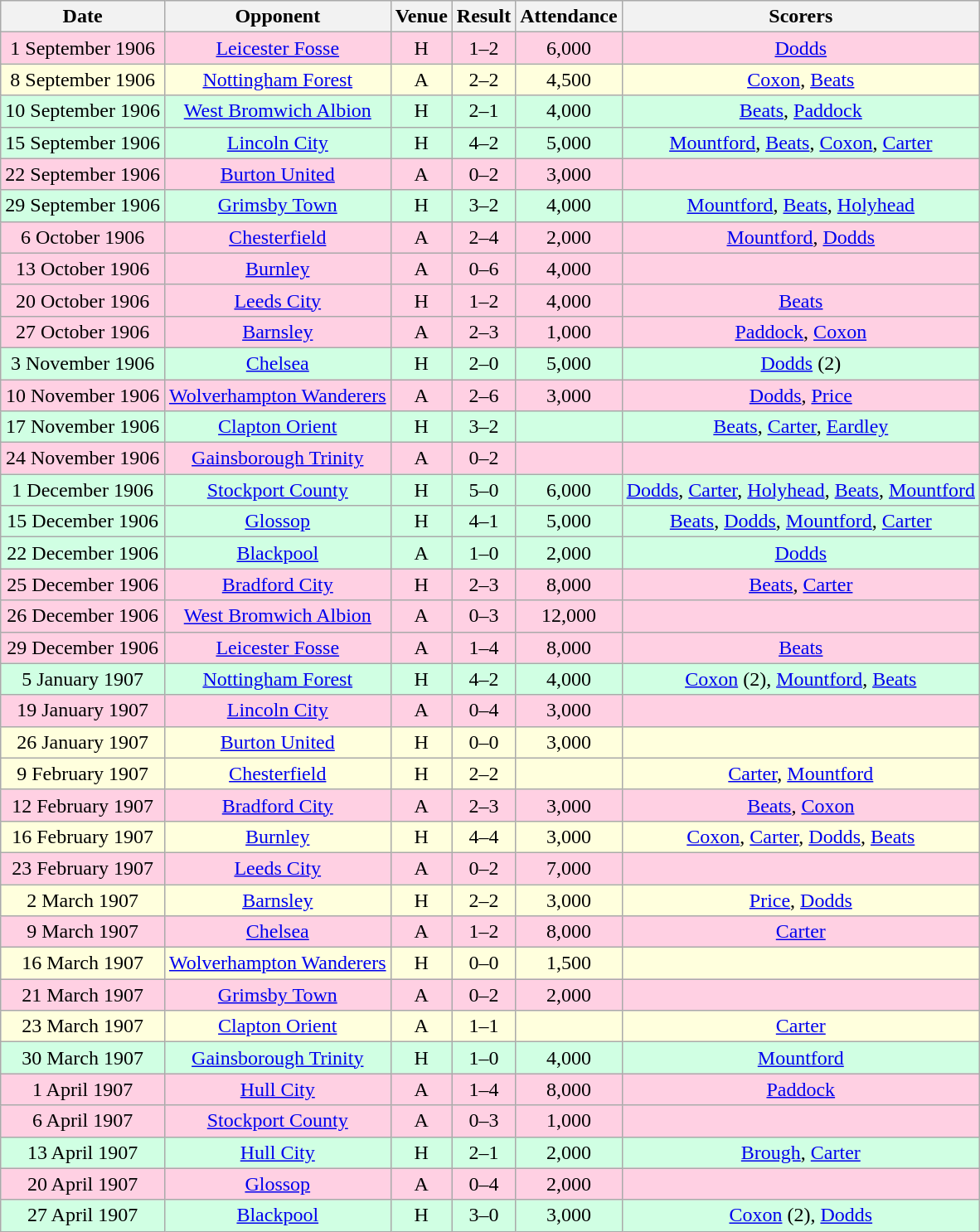<table class="wikitable sortable" style="font-size:100%; text-align:center">
<tr>
<th>Date</th>
<th>Opponent</th>
<th>Venue</th>
<th>Result</th>
<th>Attendance</th>
<th>Scorers</th>
</tr>
<tr style="background-color: #ffd0e3;">
<td>1 September 1906</td>
<td><a href='#'>Leicester Fosse</a></td>
<td>H</td>
<td>1–2</td>
<td>6,000</td>
<td><a href='#'>Dodds</a></td>
</tr>
<tr style="background-color: #ffffdd;">
<td>8 September 1906</td>
<td><a href='#'>Nottingham Forest</a></td>
<td>A</td>
<td>2–2</td>
<td>4,500</td>
<td><a href='#'>Coxon</a>, <a href='#'>Beats</a></td>
</tr>
<tr style="background-color: #d0ffe3;">
<td>10 September 1906</td>
<td><a href='#'>West Bromwich Albion</a></td>
<td>H</td>
<td>2–1</td>
<td>4,000</td>
<td><a href='#'>Beats</a>, <a href='#'>Paddock</a></td>
</tr>
<tr style="background-color: #d0ffe3;">
<td>15 September 1906</td>
<td><a href='#'>Lincoln City</a></td>
<td>H</td>
<td>4–2</td>
<td>5,000</td>
<td><a href='#'>Mountford</a>, <a href='#'>Beats</a>, <a href='#'>Coxon</a>, <a href='#'>Carter</a></td>
</tr>
<tr style="background-color: #ffd0e3;">
<td>22 September 1906</td>
<td><a href='#'>Burton United</a></td>
<td>A</td>
<td>0–2</td>
<td>3,000</td>
<td></td>
</tr>
<tr style="background-color: #d0ffe3;">
<td>29 September 1906</td>
<td><a href='#'>Grimsby Town</a></td>
<td>H</td>
<td>3–2</td>
<td>4,000</td>
<td><a href='#'>Mountford</a>, <a href='#'>Beats</a>, <a href='#'>Holyhead</a></td>
</tr>
<tr style="background-color: #ffd0e3;">
<td>6 October 1906</td>
<td><a href='#'>Chesterfield</a></td>
<td>A</td>
<td>2–4</td>
<td>2,000</td>
<td><a href='#'>Mountford</a>, <a href='#'>Dodds</a></td>
</tr>
<tr style="background-color: #ffd0e3;">
<td>13 October 1906</td>
<td><a href='#'>Burnley</a></td>
<td>A</td>
<td>0–6</td>
<td>4,000</td>
<td></td>
</tr>
<tr style="background-color: #ffd0e3;">
<td>20 October 1906</td>
<td><a href='#'>Leeds City</a></td>
<td>H</td>
<td>1–2</td>
<td>4,000</td>
<td><a href='#'>Beats</a></td>
</tr>
<tr style="background-color: #ffd0e3;">
<td>27 October 1906</td>
<td><a href='#'>Barnsley</a></td>
<td>A</td>
<td>2–3</td>
<td>1,000</td>
<td><a href='#'>Paddock</a>, <a href='#'>Coxon</a></td>
</tr>
<tr style="background-color: #d0ffe3;">
<td>3 November 1906</td>
<td><a href='#'>Chelsea</a></td>
<td>H</td>
<td>2–0</td>
<td>5,000</td>
<td><a href='#'>Dodds</a> (2)</td>
</tr>
<tr style="background-color: #ffd0e3;">
<td>10 November 1906</td>
<td><a href='#'>Wolverhampton Wanderers</a></td>
<td>A</td>
<td>2–6</td>
<td>3,000</td>
<td><a href='#'>Dodds</a>, <a href='#'>Price</a></td>
</tr>
<tr style="background-color: #d0ffe3;">
<td>17 November 1906</td>
<td><a href='#'>Clapton Orient</a></td>
<td>H</td>
<td>3–2</td>
<td></td>
<td><a href='#'>Beats</a>, <a href='#'>Carter</a>, <a href='#'>Eardley</a></td>
</tr>
<tr style="background-color: #ffd0e3;">
<td>24 November 1906</td>
<td><a href='#'>Gainsborough Trinity</a></td>
<td>A</td>
<td>0–2</td>
<td></td>
<td></td>
</tr>
<tr style="background-color: #d0ffe3;">
<td>1 December 1906</td>
<td><a href='#'>Stockport County</a></td>
<td>H</td>
<td>5–0</td>
<td>6,000</td>
<td><a href='#'>Dodds</a>, <a href='#'>Carter</a>, <a href='#'>Holyhead</a>, <a href='#'>Beats</a>, <a href='#'>Mountford</a></td>
</tr>
<tr style="background-color: #d0ffe3;">
<td>15 December 1906</td>
<td><a href='#'>Glossop</a></td>
<td>H</td>
<td>4–1</td>
<td>5,000</td>
<td><a href='#'>Beats</a>, <a href='#'>Dodds</a>, <a href='#'>Mountford</a>, <a href='#'>Carter</a></td>
</tr>
<tr style="background-color: #d0ffe3;">
<td>22 December 1906</td>
<td><a href='#'>Blackpool</a></td>
<td>A</td>
<td>1–0</td>
<td>2,000</td>
<td><a href='#'>Dodds</a></td>
</tr>
<tr style="background-color: #ffd0e3;">
<td>25 December 1906</td>
<td><a href='#'>Bradford City</a></td>
<td>H</td>
<td>2–3</td>
<td>8,000</td>
<td><a href='#'>Beats</a>, <a href='#'>Carter</a></td>
</tr>
<tr style="background-color: #ffd0e3;">
<td>26 December 1906</td>
<td><a href='#'>West Bromwich Albion</a></td>
<td>A</td>
<td>0–3</td>
<td>12,000</td>
<td></td>
</tr>
<tr style="background-color: #ffd0e3;">
<td>29 December 1906</td>
<td><a href='#'>Leicester Fosse</a></td>
<td>A</td>
<td>1–4</td>
<td>8,000</td>
<td><a href='#'>Beats</a></td>
</tr>
<tr style="background-color: #d0ffe3;">
<td>5 January 1907</td>
<td><a href='#'>Nottingham Forest</a></td>
<td>H</td>
<td>4–2</td>
<td>4,000</td>
<td><a href='#'>Coxon</a> (2), <a href='#'>Mountford</a>, <a href='#'>Beats</a></td>
</tr>
<tr style="background-color: #ffd0e3;">
<td>19 January 1907</td>
<td><a href='#'>Lincoln City</a></td>
<td>A</td>
<td>0–4</td>
<td>3,000</td>
<td></td>
</tr>
<tr style="background-color: #ffffdd;">
<td>26 January 1907</td>
<td><a href='#'>Burton United</a></td>
<td>H</td>
<td>0–0</td>
<td>3,000</td>
<td></td>
</tr>
<tr style="background-color: #ffffdd;">
<td>9 February 1907</td>
<td><a href='#'>Chesterfield</a></td>
<td>H</td>
<td>2–2</td>
<td></td>
<td><a href='#'>Carter</a>, <a href='#'>Mountford</a></td>
</tr>
<tr style="background-color: #ffd0e3;">
<td>12 February 1907</td>
<td><a href='#'>Bradford City</a></td>
<td>A</td>
<td>2–3</td>
<td>3,000</td>
<td><a href='#'>Beats</a>, <a href='#'>Coxon</a></td>
</tr>
<tr style="background-color: #ffffdd;">
<td>16 February 1907</td>
<td><a href='#'>Burnley</a></td>
<td>H</td>
<td>4–4</td>
<td>3,000</td>
<td><a href='#'>Coxon</a>, <a href='#'>Carter</a>, <a href='#'>Dodds</a>, <a href='#'>Beats</a></td>
</tr>
<tr style="background-color: #ffd0e3;">
<td>23 February 1907</td>
<td><a href='#'>Leeds City</a></td>
<td>A</td>
<td>0–2</td>
<td>7,000</td>
<td></td>
</tr>
<tr style="background-color: #ffffdd;">
<td>2 March 1907</td>
<td><a href='#'>Barnsley</a></td>
<td>H</td>
<td>2–2</td>
<td>3,000</td>
<td><a href='#'>Price</a>, <a href='#'>Dodds</a></td>
</tr>
<tr style="background-color: #ffd0e3;">
<td>9 March 1907</td>
<td><a href='#'>Chelsea</a></td>
<td>A</td>
<td>1–2</td>
<td>8,000</td>
<td><a href='#'>Carter</a></td>
</tr>
<tr style="background-color: #ffffdd;">
<td>16 March 1907</td>
<td><a href='#'>Wolverhampton Wanderers</a></td>
<td>H</td>
<td>0–0</td>
<td>1,500</td>
<td></td>
</tr>
<tr style="background-color: #ffd0e3;">
<td>21 March 1907</td>
<td><a href='#'>Grimsby Town</a></td>
<td>A</td>
<td>0–2</td>
<td>2,000</td>
<td></td>
</tr>
<tr style="background-color: #ffffdd;">
<td>23 March 1907</td>
<td><a href='#'>Clapton Orient</a></td>
<td>A</td>
<td>1–1</td>
<td></td>
<td><a href='#'>Carter</a></td>
</tr>
<tr style="background-color: #d0ffe3;">
<td>30 March 1907</td>
<td><a href='#'>Gainsborough Trinity</a></td>
<td>H</td>
<td>1–0</td>
<td>4,000</td>
<td><a href='#'>Mountford</a></td>
</tr>
<tr style="background-color: #ffd0e3;">
<td>1 April 1907</td>
<td><a href='#'>Hull City</a></td>
<td>A</td>
<td>1–4</td>
<td>8,000</td>
<td><a href='#'>Paddock</a></td>
</tr>
<tr style="background-color: #ffd0e3;">
<td>6 April 1907</td>
<td><a href='#'>Stockport County</a></td>
<td>A</td>
<td>0–3</td>
<td>1,000</td>
<td></td>
</tr>
<tr style="background-color: #d0ffe3;">
<td>13 April 1907</td>
<td><a href='#'>Hull City</a></td>
<td>H</td>
<td>2–1</td>
<td>2,000</td>
<td><a href='#'>Brough</a>, <a href='#'>Carter</a></td>
</tr>
<tr style="background-color: #ffd0e3;">
<td>20 April 1907</td>
<td><a href='#'>Glossop</a></td>
<td>A</td>
<td>0–4</td>
<td>2,000</td>
<td></td>
</tr>
<tr style="background-color: #d0ffe3;">
<td>27 April 1907</td>
<td><a href='#'>Blackpool</a></td>
<td>H</td>
<td>3–0</td>
<td>3,000</td>
<td><a href='#'>Coxon</a> (2), <a href='#'>Dodds</a></td>
</tr>
</table>
